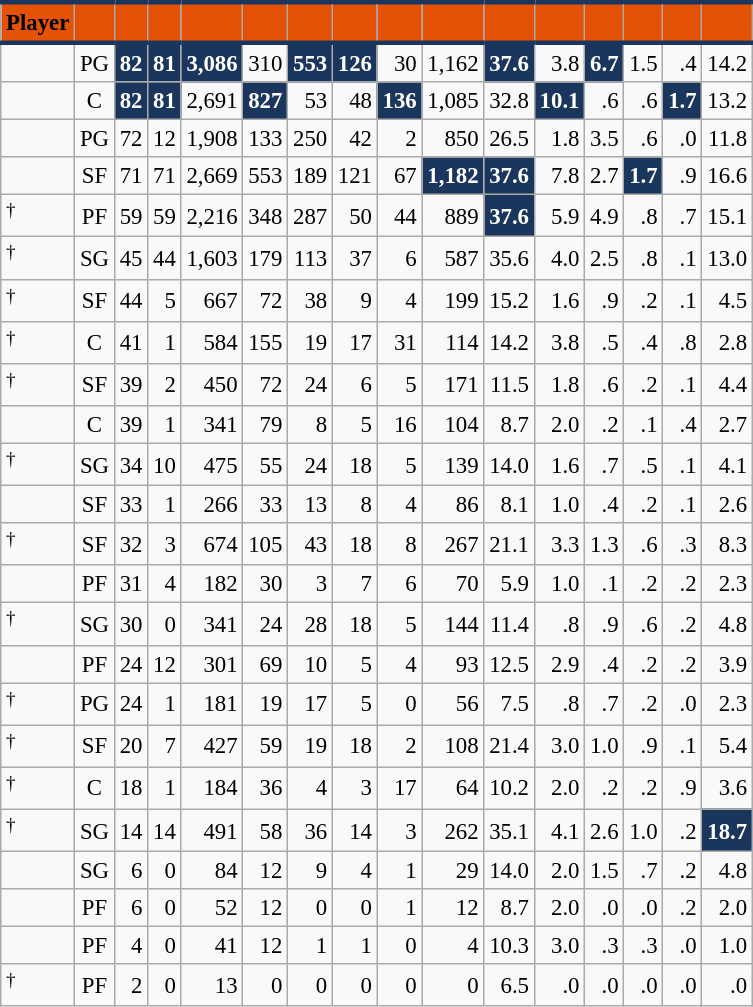<table class="wikitable sortable" style="font-size: 95%; text-align:right;">
<tr>
<th style="background:#E35205; color:#010101; border-top:#1B365D 3px solid; border-bottom:#1B365D 3px solid;">Player</th>
<th style="background:#E35205; color:#010101; border-top:#1B365D 3px solid; border-bottom:#1B365D 3px solid;"></th>
<th style="background:#E35205; color:#010101; border-top:#1B365D 3px solid; border-bottom:#1B365D 3px solid;"></th>
<th style="background:#E35205; color:#010101; border-top:#1B365D 3px solid; border-bottom:#1B365D 3px solid;"></th>
<th style="background:#E35205; color:#010101; border-top:#1B365D 3px solid; border-bottom:#1B365D 3px solid;"></th>
<th style="background:#E35205; color:#010101; border-top:#1B365D 3px solid; border-bottom:#1B365D 3px solid;"></th>
<th style="background:#E35205; color:#010101; border-top:#1B365D 3px solid; border-bottom:#1B365D 3px solid;"></th>
<th style="background:#E35205; color:#010101; border-top:#1B365D 3px solid; border-bottom:#1B365D 3px solid;"></th>
<th style="background:#E35205; color:#010101; border-top:#1B365D 3px solid; border-bottom:#1B365D 3px solid;"></th>
<th style="background:#E35205; color:#010101; border-top:#1B365D 3px solid; border-bottom:#1B365D 3px solid;"></th>
<th style="background:#E35205; color:#010101; border-top:#1B365D 3px solid; border-bottom:#1B365D 3px solid;"></th>
<th style="background:#E35205; color:#010101; border-top:#1B365D 3px solid; border-bottom:#1B365D 3px solid;"></th>
<th style="background:#E35205; color:#010101; border-top:#1B365D 3px solid; border-bottom:#1B365D 3px solid;"></th>
<th style="background:#E35205; color:#010101; border-top:#1B365D 3px solid; border-bottom:#1B365D 3px solid;"></th>
<th style="background:#E35205; color:#010101; border-top:#1B365D 3px solid; border-bottom:#1B365D 3px solid;"></th>
<th style="background:#E35205; color:#010101; border-top:#1B365D 3px solid; border-bottom:#1B365D 3px solid;"></th>
</tr>
<tr>
<td style="text-align:left;"></td>
<td style="text-align:center;">PG</td>
<td style="background:#1B365D; color:#FFFFFF;"><strong>82</strong></td>
<td style="background:#1B365D; color:#FFFFFF;"><strong>81</strong></td>
<td style="background:#1B365D; color:#FFFFFF;"><strong>3,086</strong></td>
<td>310</td>
<td style="background:#1B365D; color:#FFFFFF;"><strong>553</strong></td>
<td style="background:#1B365D; color:#FFFFFF;"><strong>126</strong></td>
<td>30</td>
<td>1,162</td>
<td style="background:#1B365D; color:#FFFFFF;"><strong>37.6</strong></td>
<td>3.8</td>
<td style="background:#1B365D; color:#FFFFFF;"><strong>6.7</strong></td>
<td>1.5</td>
<td>.4</td>
<td>14.2</td>
</tr>
<tr>
<td style="text-align:left;"></td>
<td style="text-align:center;">C</td>
<td style="background:#1B365D; color:#FFFFFF;"><strong>82</strong></td>
<td style="background:#1B365D; color:#FFFFFF;"><strong>81</strong></td>
<td>2,691</td>
<td style="background:#1B365D; color:#FFFFFF;"><strong>827</strong></td>
<td>53</td>
<td>48</td>
<td style="background:#1B365D; color:#FFFFFF;"><strong>136</strong></td>
<td>1,085</td>
<td>32.8</td>
<td style="background:#1B365D; color:#FFFFFF;"><strong>10.1</strong></td>
<td>.6</td>
<td>.6</td>
<td style="background:#1B365D; color:#FFFFFF;"><strong>1.7</strong></td>
<td>13.2</td>
</tr>
<tr>
<td style="text-align:left;"></td>
<td style="text-align:center;">PG</td>
<td>72</td>
<td>12</td>
<td>1,908</td>
<td>133</td>
<td>250</td>
<td>42</td>
<td>2</td>
<td>850</td>
<td>26.5</td>
<td>1.8</td>
<td>3.5</td>
<td>.6</td>
<td>.0</td>
<td>11.8</td>
</tr>
<tr>
<td style="text-align:left;"></td>
<td style="text-align:center;">SF</td>
<td>71</td>
<td>71</td>
<td>2,669</td>
<td>553</td>
<td>189</td>
<td>121</td>
<td>67</td>
<td style="background:#1B365D; color:#FFFFFF;"><strong>1,182</strong></td>
<td style="background:#1B365D; color:#FFFFFF;"><strong>37.6</strong></td>
<td>7.8</td>
<td>2.7</td>
<td style="background:#1B365D; color:#FFFFFF;"><strong>1.7</strong></td>
<td>.9</td>
<td>16.6</td>
</tr>
<tr>
<td style="text-align:left;"><sup>†</sup></td>
<td style="text-align:center;">PF</td>
<td>59</td>
<td>59</td>
<td>2,216</td>
<td>348</td>
<td>287</td>
<td>50</td>
<td>44</td>
<td>889</td>
<td style="background:#1B365D; color:#FFFFFF;"><strong>37.6</strong></td>
<td>5.9</td>
<td>4.9</td>
<td>.8</td>
<td>.7</td>
<td>15.1</td>
</tr>
<tr>
<td style="text-align:left;"><sup>†</sup></td>
<td style="text-align:center;">SG</td>
<td>45</td>
<td>44</td>
<td>1,603</td>
<td>179</td>
<td>113</td>
<td>37</td>
<td>6</td>
<td>587</td>
<td>35.6</td>
<td>4.0</td>
<td>2.5</td>
<td>.8</td>
<td>.1</td>
<td>13.0</td>
</tr>
<tr>
<td style="text-align:left;"><sup>†</sup></td>
<td style="text-align:center;">SF</td>
<td>44</td>
<td>5</td>
<td>667</td>
<td>72</td>
<td>38</td>
<td>9</td>
<td>4</td>
<td>199</td>
<td>15.2</td>
<td>1.6</td>
<td>.9</td>
<td>.2</td>
<td>.1</td>
<td>4.5</td>
</tr>
<tr>
<td style="text-align:left;"><sup>†</sup></td>
<td style="text-align:center;">C</td>
<td>41</td>
<td>1</td>
<td>584</td>
<td>155</td>
<td>19</td>
<td>17</td>
<td>31</td>
<td>114</td>
<td>14.2</td>
<td>3.8</td>
<td>.5</td>
<td>.4</td>
<td>.8</td>
<td>2.8</td>
</tr>
<tr>
<td style="text-align:left;"><sup>†</sup></td>
<td style="text-align:center;">SF</td>
<td>39</td>
<td>2</td>
<td>450</td>
<td>72</td>
<td>24</td>
<td>6</td>
<td>5</td>
<td>171</td>
<td>11.5</td>
<td>1.8</td>
<td>.6</td>
<td>.2</td>
<td>.1</td>
<td>4.4</td>
</tr>
<tr>
<td style="text-align:left;"></td>
<td style="text-align:center;">C</td>
<td>39</td>
<td>1</td>
<td>341</td>
<td>79</td>
<td>8</td>
<td>5</td>
<td>16</td>
<td>104</td>
<td>8.7</td>
<td>2.0</td>
<td>.2</td>
<td>.1</td>
<td>.4</td>
<td>2.7</td>
</tr>
<tr>
<td style="text-align:left;"><sup>†</sup></td>
<td style="text-align:center;">SG</td>
<td>34</td>
<td>10</td>
<td>475</td>
<td>55</td>
<td>24</td>
<td>18</td>
<td>5</td>
<td>139</td>
<td>14.0</td>
<td>1.6</td>
<td>.7</td>
<td>.5</td>
<td>.1</td>
<td>4.1</td>
</tr>
<tr>
<td style="text-align:left;"></td>
<td style="text-align:center;">SF</td>
<td>33</td>
<td>1</td>
<td>266</td>
<td>33</td>
<td>13</td>
<td>8</td>
<td>4</td>
<td>86</td>
<td>8.1</td>
<td>1.0</td>
<td>.4</td>
<td>.2</td>
<td>.1</td>
<td>2.6</td>
</tr>
<tr>
<td style="text-align:left;"><sup>†</sup></td>
<td style="text-align:center;">SF</td>
<td>32</td>
<td>3</td>
<td>674</td>
<td>105</td>
<td>43</td>
<td>18</td>
<td>8</td>
<td>267</td>
<td>21.1</td>
<td>3.3</td>
<td>1.3</td>
<td>.6</td>
<td>.3</td>
<td>8.3</td>
</tr>
<tr>
<td style="text-align:left;"></td>
<td style="text-align:center;">PF</td>
<td>31</td>
<td>4</td>
<td>182</td>
<td>30</td>
<td>3</td>
<td>7</td>
<td>6</td>
<td>70</td>
<td>5.9</td>
<td>1.0</td>
<td>.1</td>
<td>.2</td>
<td>.2</td>
<td>2.3</td>
</tr>
<tr>
<td style="text-align:left;"><sup>†</sup></td>
<td style="text-align:center;">SG</td>
<td>30</td>
<td>0</td>
<td>341</td>
<td>24</td>
<td>28</td>
<td>18</td>
<td>5</td>
<td>144</td>
<td>11.4</td>
<td>.8</td>
<td>.9</td>
<td>.6</td>
<td>.2</td>
<td>4.8</td>
</tr>
<tr>
<td style="text-align:left;"></td>
<td style="text-align:center;">PF</td>
<td>24</td>
<td>12</td>
<td>301</td>
<td>69</td>
<td>10</td>
<td>5</td>
<td>4</td>
<td>93</td>
<td>12.5</td>
<td>2.9</td>
<td>.4</td>
<td>.2</td>
<td>.2</td>
<td>3.9</td>
</tr>
<tr>
<td style="text-align:left;"><sup>†</sup></td>
<td style="text-align:center;">PG</td>
<td>24</td>
<td>1</td>
<td>181</td>
<td>19</td>
<td>17</td>
<td>5</td>
<td>0</td>
<td>56</td>
<td>7.5</td>
<td>.8</td>
<td>.7</td>
<td>.2</td>
<td>.0</td>
<td>2.3</td>
</tr>
<tr>
<td style="text-align:left;"><sup>†</sup></td>
<td style="text-align:center;">SF</td>
<td>20</td>
<td>7</td>
<td>427</td>
<td>59</td>
<td>19</td>
<td>18</td>
<td>2</td>
<td>108</td>
<td>21.4</td>
<td>3.0</td>
<td>1.0</td>
<td>.9</td>
<td>.1</td>
<td>5.4</td>
</tr>
<tr>
<td style="text-align:left;"><sup>†</sup></td>
<td style="text-align:center;">C</td>
<td>18</td>
<td>1</td>
<td>184</td>
<td>36</td>
<td>4</td>
<td>3</td>
<td>17</td>
<td>64</td>
<td>10.2</td>
<td>2.0</td>
<td>.2</td>
<td>.2</td>
<td>.9</td>
<td>3.6</td>
</tr>
<tr>
<td style="text-align:left;"><sup>†</sup></td>
<td style="text-align:center;">SG</td>
<td>14</td>
<td>14</td>
<td>491</td>
<td>58</td>
<td>36</td>
<td>14</td>
<td>3</td>
<td>262</td>
<td>35.1</td>
<td>4.1</td>
<td>2.6</td>
<td>1.0</td>
<td>.2</td>
<td style="background:#1B365D; color:#FFFFFF;"><strong>18.7</strong></td>
</tr>
<tr>
<td style="text-align:left;"></td>
<td style="text-align:center;">SG</td>
<td>6</td>
<td>0</td>
<td>84</td>
<td>12</td>
<td>9</td>
<td>4</td>
<td>1</td>
<td>29</td>
<td>14.0</td>
<td>2.0</td>
<td>1.5</td>
<td>.7</td>
<td>.2</td>
<td>4.8</td>
</tr>
<tr>
<td style="text-align:left;"></td>
<td style="text-align:center;">PF</td>
<td>6</td>
<td>0</td>
<td>52</td>
<td>12</td>
<td>0</td>
<td>0</td>
<td>1</td>
<td>12</td>
<td>8.7</td>
<td>2.0</td>
<td>.0</td>
<td>.0</td>
<td>.2</td>
<td>2.0</td>
</tr>
<tr>
<td style="text-align:left;"></td>
<td style="text-align:center;">PF</td>
<td>4</td>
<td>0</td>
<td>41</td>
<td>12</td>
<td>1</td>
<td>1</td>
<td>0</td>
<td>4</td>
<td>10.3</td>
<td>3.0</td>
<td>.3</td>
<td>.3</td>
<td>.0</td>
<td>1.0</td>
</tr>
<tr>
<td style="text-align:left;"><sup>†</sup></td>
<td style="text-align:center;">PF</td>
<td>2</td>
<td>0</td>
<td>13</td>
<td>0</td>
<td>0</td>
<td>0</td>
<td>0</td>
<td>0</td>
<td>6.5</td>
<td>.0</td>
<td>.0</td>
<td>.0</td>
<td>.0</td>
<td>.0</td>
</tr>
</table>
